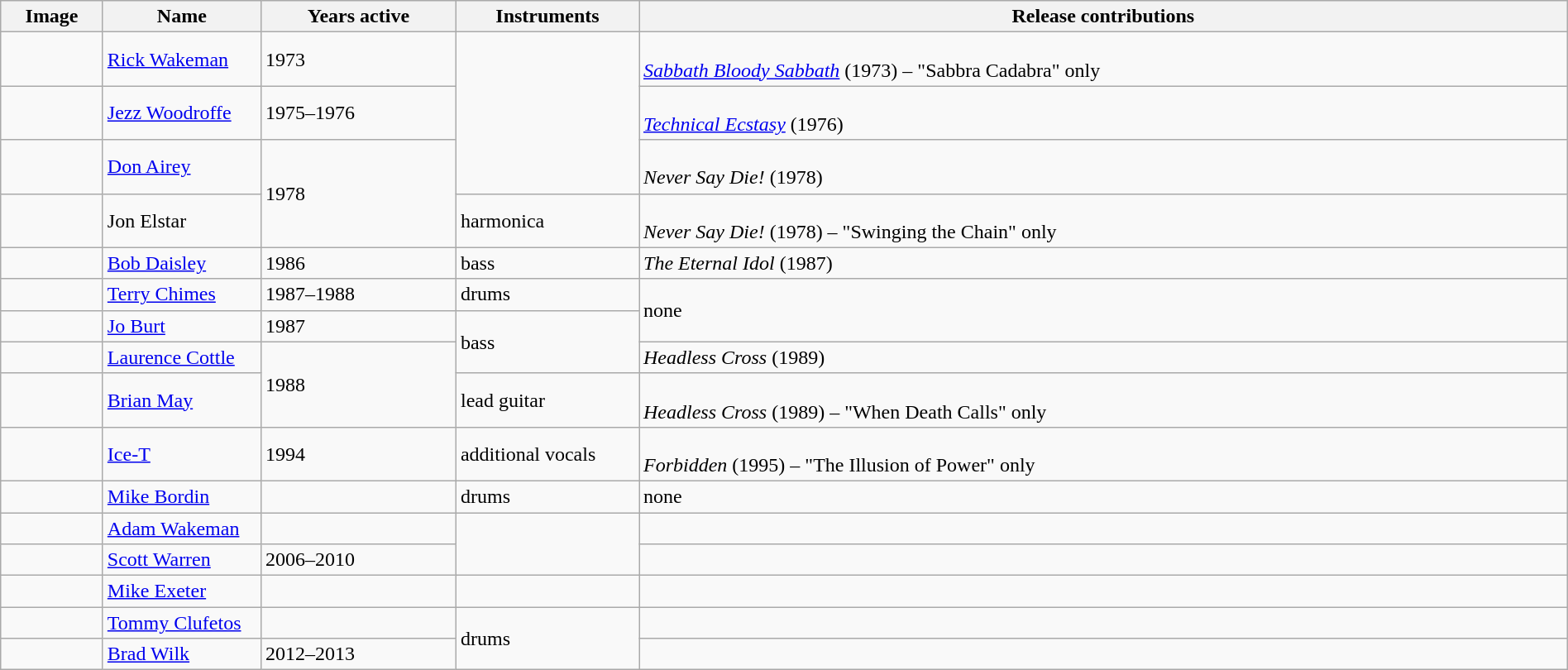<table class="wikitable" border="1" width=100%>
<tr>
<th width="75">Image</th>
<th width="120">Name</th>
<th width="150">Years active</th>
<th width="140">Instruments</th>
<th>Release contributions</th>
</tr>
<tr>
<td></td>
<td><a href='#'>Rick Wakeman</a></td>
<td>1973 </td>
<td rowspan="3"></td>
<td><br><em><a href='#'>Sabbath Bloody Sabbath</a></em> (1973) – "Sabbra Cadabra" only</td>
</tr>
<tr>
<td></td>
<td><a href='#'>Jezz Woodroffe</a></td>
<td>1975–1976 </td>
<td><br><em><a href='#'>Technical Ecstasy</a></em> (1976)</td>
</tr>
<tr>
<td></td>
<td><a href='#'>Don Airey</a></td>
<td rowspan="2">1978 </td>
<td><br><em>Never Say Die!</em> (1978)</td>
</tr>
<tr>
<td></td>
<td>Jon Elstar</td>
<td>harmonica</td>
<td><br><em>Never Say Die!</em> (1978) – "Swinging the Chain" only</td>
</tr>
<tr>
<td></td>
<td><a href='#'>Bob Daisley</a></td>
<td>1986 </td>
<td>bass</td>
<td><em>The Eternal Idol</em> (1987)</td>
</tr>
<tr>
<td></td>
<td><a href='#'>Terry Chimes</a></td>
<td>1987–1988 </td>
<td>drums</td>
<td rowspan="2">none</td>
</tr>
<tr>
<td></td>
<td><a href='#'>Jo Burt</a></td>
<td>1987 </td>
<td rowspan="2">bass</td>
</tr>
<tr>
<td></td>
<td><a href='#'>Laurence Cottle</a></td>
<td rowspan="2">1988 </td>
<td><em>Headless Cross</em> (1989)</td>
</tr>
<tr>
<td></td>
<td><a href='#'>Brian May</a></td>
<td>lead guitar</td>
<td><br><em>Headless Cross</em> (1989) – "When Death Calls" only</td>
</tr>
<tr>
<td></td>
<td><a href='#'>Ice-T</a></td>
<td>1994 </td>
<td>additional vocals</td>
<td><br><em>Forbidden</em> (1995) – "The Illusion of Power" only</td>
</tr>
<tr>
<td></td>
<td><a href='#'>Mike Bordin</a></td>
<td> </td>
<td>drums</td>
<td>none</td>
</tr>
<tr>
<td></td>
<td><a href='#'>Adam Wakeman</a></td>
<td> </td>
<td rowspan="2"></td>
<td></td>
</tr>
<tr>
<td></td>
<td><a href='#'>Scott Warren</a></td>
<td>2006–2010 </td>
<td></td>
</tr>
<tr>
<td></td>
<td><a href='#'>Mike Exeter</a></td>
<td></td>
<td></td>
<td></td>
</tr>
<tr>
<td></td>
<td><a href='#'>Tommy Clufetos</a></td>
<td> </td>
<td rowspan="2">drums</td>
<td></td>
</tr>
<tr>
<td></td>
<td><a href='#'>Brad Wilk</a></td>
<td>2012–2013 </td>
<td><br></td>
</tr>
</table>
